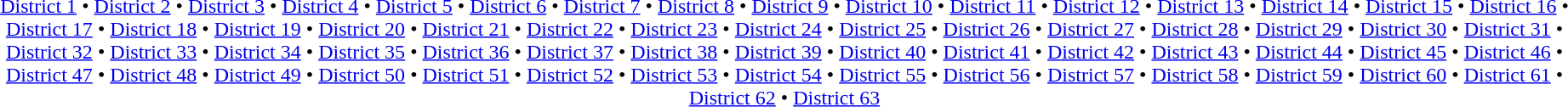<table id=toc class=toc summary=Contents>
<tr>
<td align=center><br><a href='#'>District 1</a> • <a href='#'>District 2</a> • <a href='#'>District 3</a> • <a href='#'>District 4</a> • <a href='#'>District 5</a> • <a href='#'>District 6</a> • <a href='#'>District 7</a> • <a href='#'>District 8</a> • <a href='#'>District 9</a> • <a href='#'>District 10</a> • <a href='#'>District 11</a> • <a href='#'>District 12</a> • <a href='#'>District 13</a> • <a href='#'>District 14</a> • <a href='#'>District 15</a> • <a href='#'>District 16</a> • <a href='#'>District 17</a> • <a href='#'>District 18</a> • <a href='#'>District 19</a> • <a href='#'>District 20</a> • <a href='#'>District 21</a> • <a href='#'>District 22</a> • <a href='#'>District 23</a> • <a href='#'>District 24</a> • <a href='#'>District 25</a> • <a href='#'>District 26</a> • <a href='#'>District 27</a> • <a href='#'>District 28</a> • <a href='#'>District 29</a> • <a href='#'>District 30</a> • <a href='#'>District 31</a> • <a href='#'>District 32</a> • <a href='#'>District 33</a> • <a href='#'>District 34</a> • <a href='#'>District 35</a> • <a href='#'>District 36</a> • <a href='#'>District 37</a> • <a href='#'>District 38</a> • <a href='#'>District 39</a> • <a href='#'>District 40</a> • <a href='#'>District 41</a> • <a href='#'>District 42</a> • <a href='#'>District 43</a> • <a href='#'>District 44</a> • <a href='#'>District 45</a> • <a href='#'>District 46</a> • <a href='#'>District 47</a> • <a href='#'>District 48</a> • <a href='#'>District 49</a> • <a href='#'>District 50</a> • <a href='#'>District 51</a> • <a href='#'>District 52</a> • <a href='#'>District 53</a> • <a href='#'>District 54</a> • <a href='#'>District 55</a> • <a href='#'>District 56</a> • <a href='#'>District 57</a> • <a href='#'>District 58</a> • <a href='#'>District 59</a> • <a href='#'>District 60</a> • <a href='#'>District 61</a> • <a href='#'>District 62</a> • <a href='#'>District 63</a></td>
</tr>
</table>
